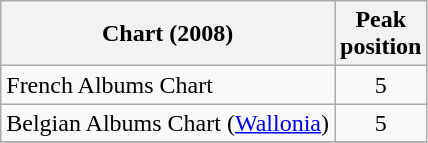<table class="wikitable">
<tr>
<th>Chart (2008)</th>
<th>Peak<br>position</th>
</tr>
<tr>
<td>French Albums Chart</td>
<td align="center">5</td>
</tr>
<tr>
<td>Belgian Albums Chart (<a href='#'>Wallonia</a>)</td>
<td align="center">5</td>
</tr>
<tr>
</tr>
</table>
